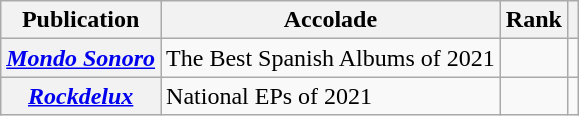<table class="wikitable plainrowheaders">
<tr>
<th scope="col">Publication</th>
<th scope="col">Accolade</th>
<th scope="col">Rank</th>
<th scope="col"></th>
</tr>
<tr>
<th scope="row"><em><a href='#'>Mondo Sonoro</a></em></th>
<td>The Best Spanish Albums of 2021</td>
<td></td>
<td></td>
</tr>
<tr>
<th scope="row"><em><a href='#'>Rockdelux</a></em></th>
<td>National EPs of 2021</td>
<td></td>
<td></td>
</tr>
</table>
